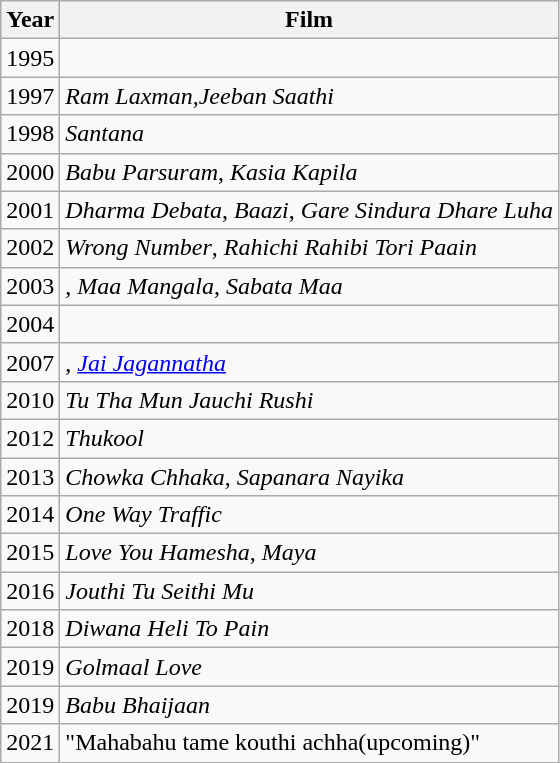<table class="wikitable">
<tr>
<th>Year</th>
<th>Film</th>
</tr>
<tr>
<td>1995</td>
<td><em></em></td>
</tr>
<tr>
<td>1997</td>
<td><em>Ram Laxman</em>,<em>Jeeban Saathi</em></td>
</tr>
<tr>
<td>1998</td>
<td><em>Santana</em></td>
</tr>
<tr>
<td>2000</td>
<td><em>Babu Parsuram</em>, <em>Kasia Kapila</em></td>
</tr>
<tr>
<td>2001</td>
<td><em>Dharma Debata</em>, <em>Baazi</em>, <em>Gare Sindura Dhare Luha </em></td>
</tr>
<tr>
<td>2002</td>
<td><em>Wrong Number</em>, <em>Rahichi Rahibi Tori Paain</em></td>
</tr>
<tr>
<td>2003</td>
<td><em></em>, <em>Maa Mangala</em>, <em>Sabata Maa</em></td>
</tr>
<tr>
<td>2004</td>
<td><em></em></td>
</tr>
<tr>
<td>2007</td>
<td><em></em>, <em><a href='#'>Jai Jagannatha</a></em></td>
</tr>
<tr>
<td>2010</td>
<td><em>Tu Tha Mun Jauchi Rushi</em></td>
</tr>
<tr>
<td>2012</td>
<td><em>Thukool</em></td>
</tr>
<tr>
<td>2013</td>
<td><em>Chowka Chhaka</em>, <em>Sapanara Nayika</em></td>
</tr>
<tr>
<td>2014</td>
<td><em>One Way Traffic</em></td>
</tr>
<tr>
<td>2015</td>
<td><em>Love You Hamesha</em>, <em>Maya</em></td>
</tr>
<tr>
<td>2016</td>
<td><em>Jouthi Tu Seithi Mu</em></td>
</tr>
<tr>
<td>2018</td>
<td><em>Diwana Heli To Pain</em></td>
</tr>
<tr>
<td>2019</td>
<td><em>Golmaal Love</em></td>
</tr>
<tr>
<td>2019</td>
<td><em>Babu Bhaijaan</em></td>
</tr>
<tr>
<td>2021</td>
<td>"Mahabahu tame kouthi achha(upcoming)"</td>
</tr>
<tr>
</tr>
</table>
